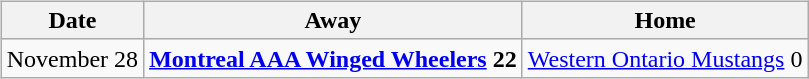<table cellspacing="10">
<tr>
<td valign="top"><br><table class="wikitable">
<tr>
<th>Date</th>
<th>Away</th>
<th>Home</th>
</tr>
<tr>
<td>November 28</td>
<td><strong><a href='#'>Montreal AAA Winged Wheelers</a> 22</strong></td>
<td><a href='#'>Western Ontario Mustangs</a> 0</td>
</tr>
</table>
</td>
</tr>
</table>
